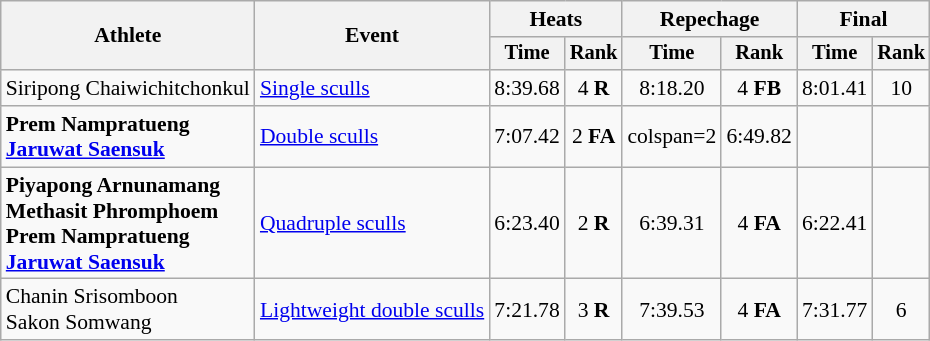<table class=wikitable style=font-size:90%;text-align:center>
<tr>
<th rowspan=2>Athlete</th>
<th rowspan=2>Event</th>
<th colspan=2>Heats</th>
<th colspan=2>Repechage</th>
<th colspan=2>Final</th>
</tr>
<tr style="font-size:95%">
<th>Time</th>
<th>Rank</th>
<th>Time</th>
<th>Rank</th>
<th>Time</th>
<th>Rank</th>
</tr>
<tr>
<td align=left>Siripong Chaiwichitchonkul</td>
<td align=left><a href='#'>Single sculls</a></td>
<td>8:39.68</td>
<td>4 <strong>R</strong></td>
<td>8:18.20</td>
<td>4 <strong>FB</strong></td>
<td>8:01.41</td>
<td>10</td>
</tr>
<tr>
<td align=left><strong>Prem Nampratueng<br><a href='#'>Jaruwat Saensuk</a></strong></td>
<td align=left><a href='#'>Double sculls</a></td>
<td>7:07.42</td>
<td>2 <strong>FA</strong></td>
<td>colspan=2 </td>
<td>6:49.82</td>
<td></td>
</tr>
<tr>
<td align=left><strong>Piyapong Arnunamang<br>Methasit Phromphoem<br>Prem Nampratueng<br><a href='#'>Jaruwat Saensuk</a></strong></td>
<td align=left><a href='#'>Quadruple sculls</a></td>
<td>6:23.40</td>
<td>2 <strong>R</strong></td>
<td>6:39.31</td>
<td>4 <strong>FA</strong></td>
<td>6:22.41</td>
<td></td>
</tr>
<tr>
<td align=left>Chanin Srisomboon<br>Sakon Somwang</td>
<td align=left><a href='#'>Lightweight double sculls</a></td>
<td>7:21.78</td>
<td>3 <strong>R</strong></td>
<td>7:39.53</td>
<td>4 <strong>FA</strong></td>
<td>7:31.77</td>
<td>6</td>
</tr>
</table>
